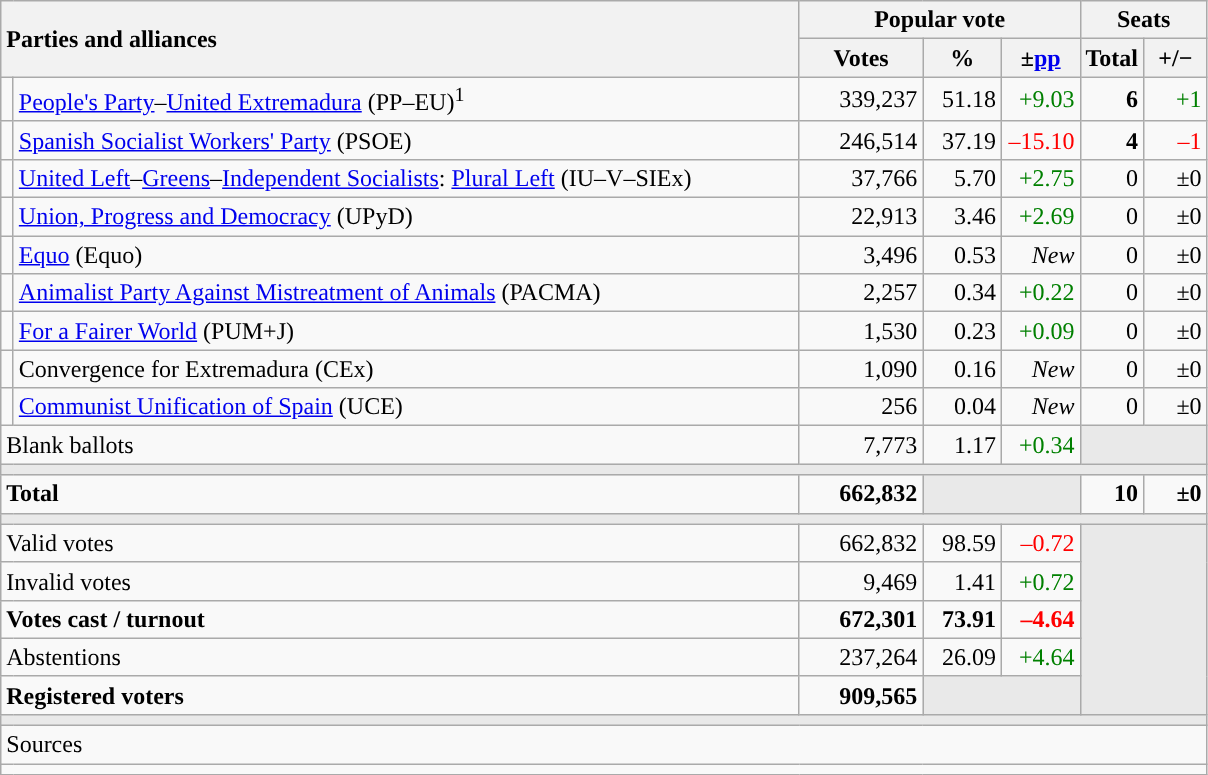<table class="wikitable" style="text-align:right;">
<tr>
<th style="text-align:left;" rowspan="2" colspan="2" width="525">Parties and alliances</th>
<th colspan="3">Popular vote</th>
<th colspan="2">Seats</th>
</tr>
<tr>
<th width="75">Votes</th>
<th width="45">%</th>
<th width="45">±<a href='#'>pp</a></th>
<th width="35">Total</th>
<th width="35">+/−</th>
</tr>
<tr>
<td width="1" style="color:inherit;background:"></td>
<td align="left"><a href='#'>People's Party</a>–<a href='#'>United Extremadura</a> (PP–EU)<sup>1</sup></td>
<td>339,237</td>
<td>51.18</td>
<td style="color:green;">+9.03</td>
<td><strong>6</strong></td>
<td style="color:green;">+1</td>
</tr>
<tr>
<td style="color:inherit;background:"></td>
<td align="left"><a href='#'>Spanish Socialist Workers' Party</a> (PSOE)</td>
<td>246,514</td>
<td>37.19</td>
<td style="color:red;">–15.10</td>
<td><strong>4</strong></td>
<td style="color:red;">–1</td>
</tr>
<tr>
<td style="color:inherit;background:"></td>
<td align="left"><a href='#'>United Left</a>–<a href='#'>Greens</a>–<a href='#'>Independent Socialists</a>: <a href='#'>Plural Left</a> (IU–V–SIEx)</td>
<td>37,766</td>
<td>5.70</td>
<td style="color:green;">+2.75</td>
<td>0</td>
<td>±0</td>
</tr>
<tr>
<td style="color:inherit;background:"></td>
<td align="left"><a href='#'>Union, Progress and Democracy</a> (UPyD)</td>
<td>22,913</td>
<td>3.46</td>
<td style="color:green;">+2.69</td>
<td>0</td>
<td>±0</td>
</tr>
<tr>
<td style="color:inherit;background:"></td>
<td align="left"><a href='#'>Equo</a> (Equo)</td>
<td>3,496</td>
<td>0.53</td>
<td><em>New</em></td>
<td>0</td>
<td>±0</td>
</tr>
<tr>
<td style="color:inherit;background:"></td>
<td align="left"><a href='#'>Animalist Party Against Mistreatment of Animals</a> (PACMA)</td>
<td>2,257</td>
<td>0.34</td>
<td style="color:green;">+0.22</td>
<td>0</td>
<td>±0</td>
</tr>
<tr>
<td style="color:inherit;background:"></td>
<td align="left"><a href='#'>For a Fairer World</a> (PUM+J)</td>
<td>1,530</td>
<td>0.23</td>
<td style="color:green;">+0.09</td>
<td>0</td>
<td>±0</td>
</tr>
<tr>
<td style="color:inherit;background:"></td>
<td align="left">Convergence for Extremadura (CEx)</td>
<td>1,090</td>
<td>0.16</td>
<td><em>New</em></td>
<td>0</td>
<td>±0</td>
</tr>
<tr>
<td style="color:inherit;background:"></td>
<td align="left"><a href='#'>Communist Unification of Spain</a> (UCE)</td>
<td>256</td>
<td>0.04</td>
<td><em>New</em></td>
<td>0</td>
<td>±0</td>
</tr>
<tr>
<td align="left" colspan="2">Blank ballots</td>
<td>7,773</td>
<td>1.17</td>
<td style="color:green;">+0.34</td>
<td bgcolor="#E9E9E9" colspan="2"></td>
</tr>
<tr>
<td colspan="7" bgcolor="#E9E9E9"></td>
</tr>
<tr style="font-weight:bold;">
<td align="left" colspan="2">Total</td>
<td>662,832</td>
<td bgcolor="#E9E9E9" colspan="2"></td>
<td>10</td>
<td>±0</td>
</tr>
<tr>
<td colspan="7" bgcolor="#E9E9E9"></td>
</tr>
<tr>
<td align="left" colspan="2">Valid votes</td>
<td>662,832</td>
<td>98.59</td>
<td style="color:red;">–0.72</td>
<td bgcolor="#E9E9E9" colspan="2" rowspan="5"></td>
</tr>
<tr>
<td align="left" colspan="2">Invalid votes</td>
<td>9,469</td>
<td>1.41</td>
<td style="color:green;">+0.72</td>
</tr>
<tr style="font-weight:bold;">
<td align="left" colspan="2">Votes cast / turnout</td>
<td>672,301</td>
<td>73.91</td>
<td style="color:red;">–4.64</td>
</tr>
<tr>
<td align="left" colspan="2">Abstentions</td>
<td>237,264</td>
<td>26.09</td>
<td style="color:green;">+4.64</td>
</tr>
<tr style="font-weight:bold;">
<td align="left" colspan="2">Registered voters</td>
<td>909,565</td>
<td bgcolor="#E9E9E9" colspan="2"></td>
</tr>
<tr>
<td colspan="7" bgcolor="#E9E9E9"></td>
</tr>
<tr>
<td align="left" colspan="7">Sources</td>
</tr>
<tr>
<td colspan="7" style="text-align:left; max-width:790px;"></td>
</tr>
</table>
